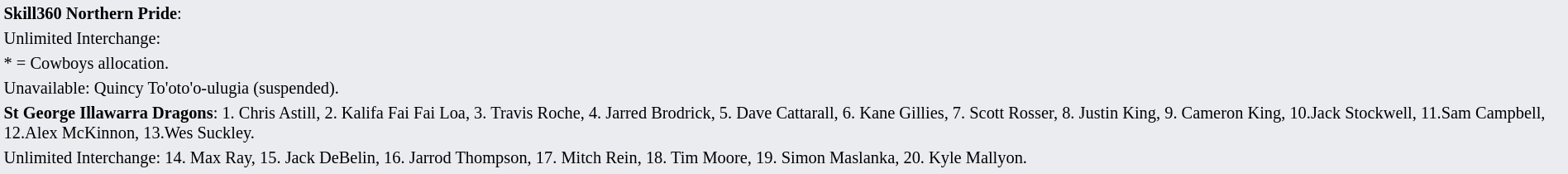<table style="background:#eaecf0; font-size:85%; width:100%;">
<tr>
<td><strong>Skill360 Northern Pride</strong>:             </td>
</tr>
<tr>
<td>Unlimited Interchange:         </td>
</tr>
<tr>
<td>* = Cowboys allocation.</td>
</tr>
<tr>
<td>Unavailable: Quincy To'oto'o-ulugia (suspended).</td>
</tr>
<tr>
<td><strong>St George Illawarra Dragons</strong>: 1. Chris Astill, 2. Kalifa Fai Fai Loa, 3. Travis Roche, 4. Jarred Brodrick, 5. Dave Cattarall, 6. Kane Gillies, 7. Scott Rosser, 8. Justin King, 9. Cameron King, 10.Jack Stockwell, 11.Sam Campbell, 12.Alex McKinnon, 13.Wes Suckley.</td>
</tr>
<tr>
<td>Unlimited Interchange: 14. Max Ray, 15. Jack DeBelin, 16. Jarrod Thompson, 17. Mitch Rein, 18. Tim Moore, 19. Simon Maslanka, 20. Kyle Mallyon.</td>
</tr>
<tr>
</tr>
</table>
